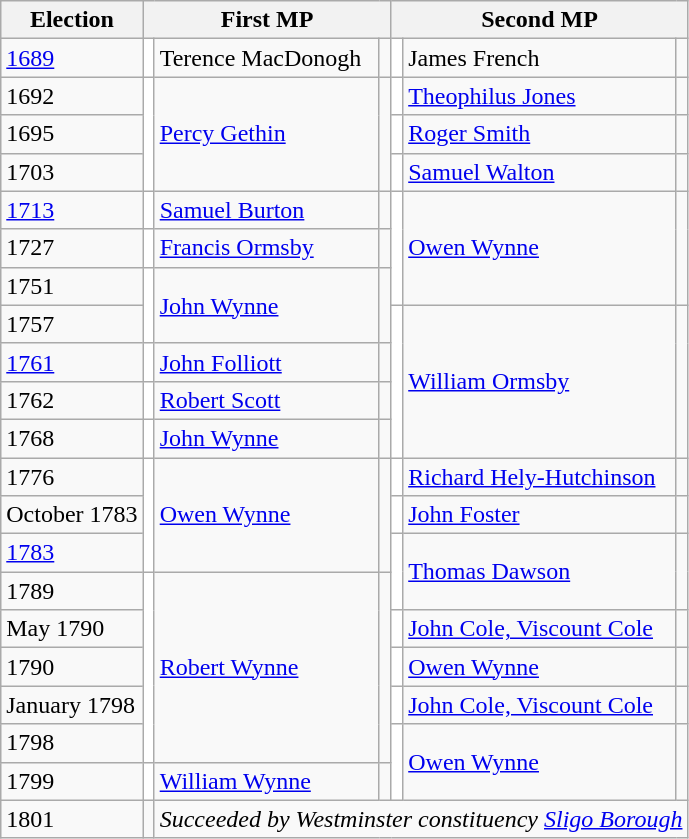<table class="wikitable">
<tr>
<th>Election</th>
<th colspan=3>First MP</th>
<th colspan=3>Second MP</th>
</tr>
<tr>
<td><a href='#'>1689</a></td>
<td style="background-color: white"></td>
<td>Terence MacDonogh</td>
<td></td>
<td style="background-color: white"></td>
<td>James French</td>
<td></td>
</tr>
<tr>
<td>1692</td>
<td rowspan="3" style="background-color: white"></td>
<td rowspan="3"><a href='#'>Percy Gethin</a></td>
<td rowspan="3"></td>
<td style="background-color: white"></td>
<td><a href='#'>Theophilus Jones</a></td>
<td></td>
</tr>
<tr>
<td>1695</td>
<td style="background-color: white"></td>
<td><a href='#'>Roger Smith</a></td>
<td></td>
</tr>
<tr>
<td>1703</td>
<td style="background-color: white"></td>
<td><a href='#'>Samuel Walton</a></td>
<td></td>
</tr>
<tr>
<td><a href='#'>1713</a></td>
<td style="background-color: white"></td>
<td><a href='#'>Samuel Burton</a></td>
<td></td>
<td rowspan="3" style="background-color: white"></td>
<td rowspan="3"><a href='#'>Owen Wynne</a></td>
<td rowspan="3"></td>
</tr>
<tr>
<td>1727</td>
<td style="background-color: white"></td>
<td><a href='#'>Francis Ormsby</a></td>
<td></td>
</tr>
<tr>
<td>1751</td>
<td rowspan="2" style="background-color: white"></td>
<td rowspan="2"><a href='#'>John Wynne</a></td>
<td rowspan="2"></td>
</tr>
<tr>
<td>1757</td>
<td rowspan="4" style="background-color: white"></td>
<td rowspan="4"><a href='#'>William Ormsby</a></td>
<td rowspan="4"></td>
</tr>
<tr>
<td><a href='#'>1761</a></td>
<td style="background-color: white"></td>
<td><a href='#'>John Folliott</a></td>
<td></td>
</tr>
<tr>
<td>1762</td>
<td style="background-color: white"></td>
<td><a href='#'>Robert Scott</a></td>
<td></td>
</tr>
<tr>
<td>1768</td>
<td style="background-color: white"></td>
<td><a href='#'>John Wynne</a></td>
<td></td>
</tr>
<tr>
<td>1776</td>
<td rowspan="3" style="background-color: white"></td>
<td rowspan="3"><a href='#'>Owen Wynne</a></td>
<td rowspan="3"></td>
<td style="background-color: white"></td>
<td><a href='#'>Richard Hely-Hutchinson</a></td>
<td></td>
</tr>
<tr>
<td>October 1783</td>
<td style="background-color: white"></td>
<td><a href='#'>John Foster</a></td>
<td></td>
</tr>
<tr>
<td><a href='#'>1783</a></td>
<td rowspan="2" style="background-color: white"></td>
<td rowspan="2"><a href='#'>Thomas Dawson</a></td>
<td rowspan="2"></td>
</tr>
<tr>
<td>1789</td>
<td rowspan="5" style="background-color: white"></td>
<td rowspan="5"><a href='#'>Robert Wynne</a></td>
<td rowspan="5"></td>
</tr>
<tr>
<td>May 1790</td>
<td style="background-color: white"></td>
<td><a href='#'>John Cole, Viscount Cole</a></td>
<td></td>
</tr>
<tr>
<td>1790</td>
<td style="background-color: white"></td>
<td><a href='#'>Owen Wynne</a></td>
<td></td>
</tr>
<tr>
<td>January 1798</td>
<td style="background-color: white"></td>
<td><a href='#'>John Cole, Viscount Cole</a></td>
<td></td>
</tr>
<tr>
<td>1798</td>
<td rowspan="2" style="background-color: white"></td>
<td rowspan="2"><a href='#'>Owen Wynne</a></td>
<td rowspan="2"></td>
</tr>
<tr>
<td>1799</td>
<td style="background-color: white"></td>
<td><a href='#'>William Wynne</a></td>
<td></td>
</tr>
<tr>
<td>1801</td>
<td></td>
<td colspan = "5"><em>Succeeded by Westminster constituency <a href='#'>Sligo Borough</a></em></td>
</tr>
</table>
